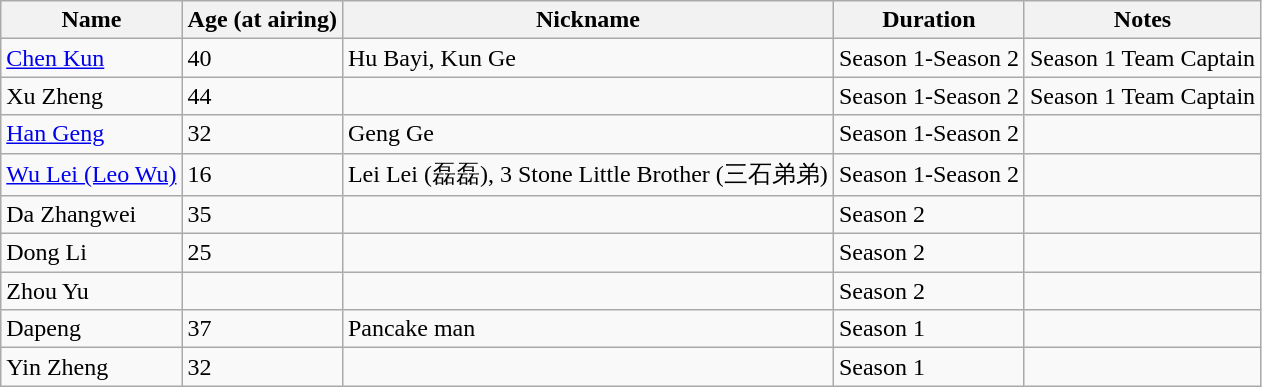<table class="wikitable">
<tr>
<th>Name</th>
<th>Age (at airing)</th>
<th>Nickname</th>
<th>Duration</th>
<th>Notes</th>
</tr>
<tr>
<td><a href='#'>Chen Kun</a></td>
<td>40</td>
<td>Hu Bayi, Kun Ge</td>
<td>Season 1-Season 2</td>
<td>Season 1 Team Captain</td>
</tr>
<tr>
<td>Xu Zheng</td>
<td>44</td>
<td></td>
<td>Season 1-Season 2</td>
<td>Season 1 Team Captain</td>
</tr>
<tr>
<td><a href='#'>Han Geng</a></td>
<td>32</td>
<td>Geng Ge</td>
<td>Season 1-Season 2</td>
<td></td>
</tr>
<tr>
<td><a href='#'>Wu Lei (Leo Wu)</a></td>
<td>16</td>
<td>Lei Lei (磊磊), 3 Stone Little Brother (三石弟弟)</td>
<td>Season 1-Season 2</td>
<td></td>
</tr>
<tr>
<td>Da Zhangwei</td>
<td>35</td>
<td></td>
<td>Season 2</td>
<td></td>
</tr>
<tr>
<td>Dong Li</td>
<td>25</td>
<td></td>
<td>Season 2</td>
<td></td>
</tr>
<tr>
<td>Zhou Yu</td>
<td></td>
<td></td>
<td>Season 2</td>
<td></td>
</tr>
<tr>
<td>Dapeng</td>
<td>37</td>
<td>Pancake man</td>
<td>Season 1</td>
<td></td>
</tr>
<tr>
<td>Yin Zheng</td>
<td>32</td>
<td></td>
<td>Season 1</td>
<td></td>
</tr>
</table>
